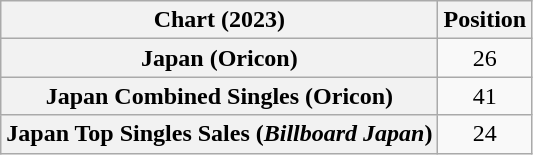<table class="wikitable plainrowheaders" style="text-align:center">
<tr>
<th scope="col">Chart (2023)</th>
<th scope="col">Position</th>
</tr>
<tr>
<th scope="row">Japan (Oricon)</th>
<td>26</td>
</tr>
<tr>
<th scope="row">Japan Combined Singles (Oricon)</th>
<td>41</td>
</tr>
<tr>
<th scope="row">Japan Top Singles Sales (<em>Billboard Japan</em>)</th>
<td>24</td>
</tr>
</table>
